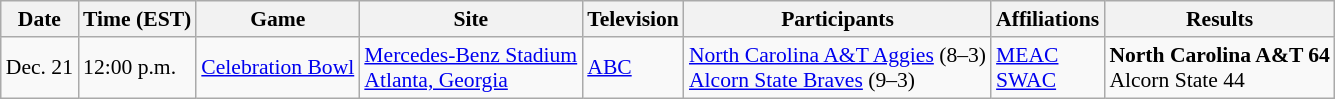<table class="wikitable" style="font-size:90%">
<tr>
<th>Date</th>
<th>Time (EST)</th>
<th>Game</th>
<th>Site</th>
<th>Television</th>
<th>Participants</th>
<th>Affiliations</th>
<th>Results</th>
</tr>
<tr>
<td>Dec. 21</td>
<td>12:00 p.m.</td>
<td><a href='#'>Celebration Bowl</a></td>
<td><a href='#'>Mercedes-Benz Stadium</a><br><a href='#'>Atlanta, Georgia</a></td>
<td><a href='#'>ABC</a></td>
<td><a href='#'>North Carolina A&T Aggies</a> (8–3)<br><a href='#'>Alcorn State Braves</a> (9–3)</td>
<td><a href='#'>MEAC</a><br><a href='#'>SWAC</a></td>
<td><strong>North Carolina A&T 64</strong><br>Alcorn State 44</td>
</tr>
</table>
